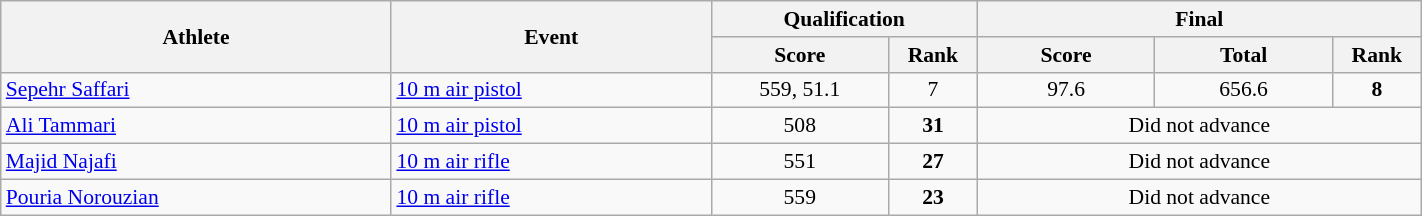<table class="wikitable" width="75%" style="text-align:center; font-size:90%">
<tr>
<th rowspan="2" width="22%">Athlete</th>
<th rowspan="2" width="18%">Event</th>
<th colspan="2">Qualification</th>
<th colspan="3">Final</th>
</tr>
<tr>
<th width="10%">Score</th>
<th width="5%">Rank</th>
<th width="10%">Score</th>
<th width="10%">Total</th>
<th width="5%">Rank</th>
</tr>
<tr>
<td align="left"><a href='#'>Sepehr Saffari</a></td>
<td align="left"><a href='#'>10 m air pistol</a></td>
<td>559, 51.1 </td>
<td>7 <strong></strong></td>
<td>97.6</td>
<td>656.6</td>
<td><strong>8</strong></td>
</tr>
<tr>
<td align="left"><a href='#'>Ali Tammari</a></td>
<td align="left"><a href='#'>10 m air pistol</a></td>
<td>508</td>
<td><strong>31</strong></td>
<td colspan=3 align=center>Did not advance</td>
</tr>
<tr>
<td align="left"><a href='#'>Majid Najafi</a></td>
<td align="left"><a href='#'>10 m air rifle</a></td>
<td>551</td>
<td><strong>27</strong></td>
<td colspan=3 align=center>Did not advance</td>
</tr>
<tr>
<td align="left"><a href='#'>Pouria Norouzian</a></td>
<td align="left"><a href='#'>10 m air rifle</a></td>
<td>559</td>
<td><strong>23</strong></td>
<td colspan=3 align=center>Did not advance</td>
</tr>
</table>
